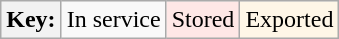<table class="wikitable">
<tr>
<th>Key:</th>
<td>In service</td>
<td bgcolor="#fee7e6">Stored</td>
<td bgcolor=#fef6e7>Exported</td>
</tr>
</table>
